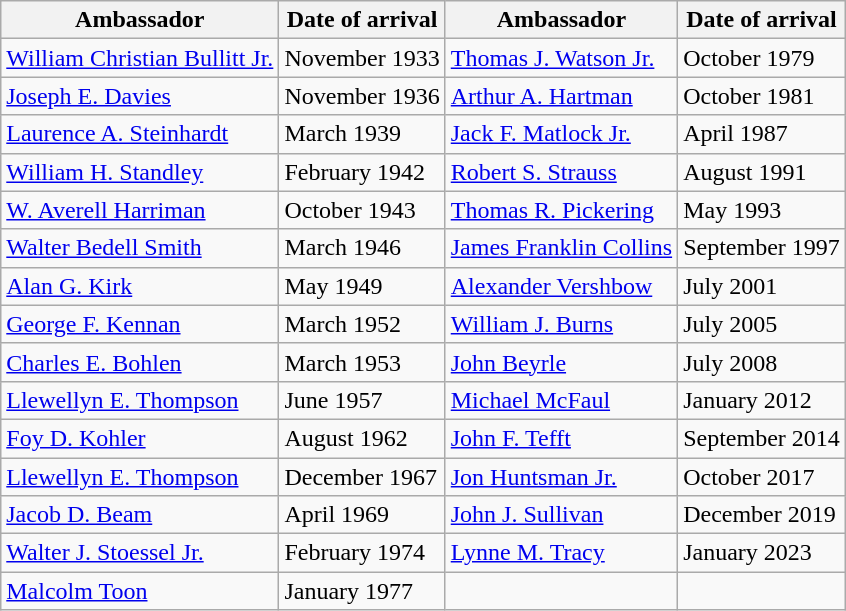<table class="wikitable">
<tr>
<th>Ambassador</th>
<th>Date of arrival</th>
<th>Ambassador</th>
<th>Date of arrival</th>
</tr>
<tr>
<td><a href='#'>William Christian Bullitt Jr.</a></td>
<td>November 1933</td>
<td><a href='#'>Thomas J. Watson Jr.</a></td>
<td>October 1979</td>
</tr>
<tr>
<td><a href='#'>Joseph E. Davies</a></td>
<td>November 1936</td>
<td><a href='#'>Arthur A. Hartman</a></td>
<td>October 1981</td>
</tr>
<tr>
<td><a href='#'>Laurence A. Steinhardt</a></td>
<td>March 1939</td>
<td><a href='#'>Jack F. Matlock Jr.</a></td>
<td>April 1987</td>
</tr>
<tr>
<td><a href='#'>William H. Standley</a></td>
<td>February 1942</td>
<td><a href='#'>Robert S. Strauss</a></td>
<td>August 1991</td>
</tr>
<tr>
<td><a href='#'>W. Averell Harriman</a></td>
<td>October 1943</td>
<td><a href='#'>Thomas R. Pickering</a></td>
<td>May 1993</td>
</tr>
<tr>
<td><a href='#'>Walter Bedell Smith</a></td>
<td>March 1946</td>
<td><a href='#'>James Franklin Collins</a></td>
<td>September 1997</td>
</tr>
<tr>
<td><a href='#'>Alan G. Kirk</a></td>
<td>May 1949</td>
<td><a href='#'>Alexander Vershbow</a></td>
<td>July 2001</td>
</tr>
<tr>
<td><a href='#'>George F. Kennan</a></td>
<td>March 1952</td>
<td><a href='#'>William J. Burns</a></td>
<td>July 2005</td>
</tr>
<tr>
<td><a href='#'>Charles E. Bohlen</a></td>
<td>March 1953</td>
<td><a href='#'>John Beyrle</a></td>
<td>July 2008</td>
</tr>
<tr>
<td><a href='#'>Llewellyn E. Thompson</a></td>
<td>June 1957</td>
<td><a href='#'>Michael McFaul</a></td>
<td>January 2012</td>
</tr>
<tr>
<td><a href='#'>Foy D. Kohler</a></td>
<td>August 1962</td>
<td><a href='#'>John F. Tefft</a></td>
<td>September 2014</td>
</tr>
<tr>
<td><a href='#'>Llewellyn E. Thompson</a></td>
<td>December 1967</td>
<td><a href='#'>Jon Huntsman Jr.</a></td>
<td>October 2017</td>
</tr>
<tr>
<td><a href='#'>Jacob D. Beam</a></td>
<td>April 1969</td>
<td><a href='#'>John J. Sullivan</a></td>
<td>December 2019</td>
</tr>
<tr>
<td><a href='#'>Walter J. Stoessel Jr.</a></td>
<td>February 1974</td>
<td><a href='#'>Lynne M. Tracy</a></td>
<td>January 2023</td>
</tr>
<tr>
<td><a href='#'>Malcolm Toon</a></td>
<td>January 1977</td>
<td></td>
<td></td>
</tr>
</table>
